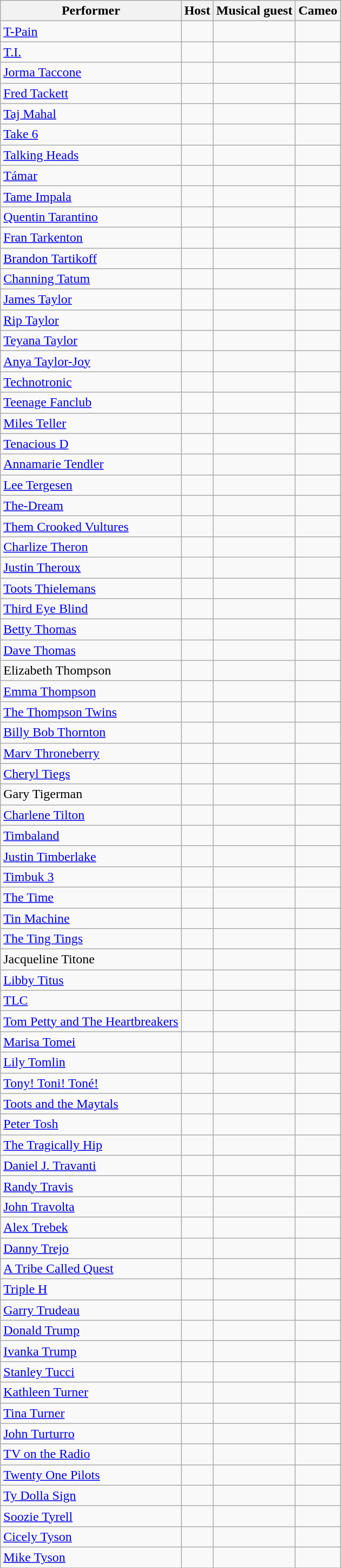<table class="wikitable sortable">
<tr>
<th>Performer</th>
<th>Host</th>
<th>Musical guest</th>
<th>Cameo</th>
</tr>
<tr>
<td><a href='#'>T-Pain</a></td>
<td align="center"></td>
<td align="center"></td>
<td align="center"></td>
</tr>
<tr>
<td><a href='#'>T.I.</a></td>
<td align="center"></td>
<td align="center"></td>
<td align="center"></td>
</tr>
<tr>
<td><a href='#'>Jorma Taccone</a></td>
<td align="center"></td>
<td align="center"></td>
<td align="center"></td>
</tr>
<tr>
<td><a href='#'>Fred Tackett</a></td>
<td align="center"></td>
<td align="center"></td>
<td align="center"></td>
</tr>
<tr>
<td><a href='#'>Taj Mahal</a></td>
<td align="center"></td>
<td align="center"></td>
<td align="center"></td>
</tr>
<tr>
<td><a href='#'>Take 6</a></td>
<td align="center"></td>
<td align="center"></td>
<td align="center"></td>
</tr>
<tr>
<td><a href='#'>Talking Heads</a></td>
<td align="center"></td>
<td align="center"></td>
<td align="center"></td>
</tr>
<tr>
<td><a href='#'>Támar</a></td>
<td align="center"></td>
<td align="center"></td>
<td align="center"></td>
</tr>
<tr>
<td><a href='#'>Tame Impala</a></td>
<td align="center"></td>
<td align="center"></td>
<td align="center"></td>
</tr>
<tr>
<td><a href='#'>Quentin Tarantino</a></td>
<td align="center"></td>
<td align="center"></td>
<td align="center"></td>
</tr>
<tr>
<td><a href='#'>Fran Tarkenton</a></td>
<td align="center"></td>
<td align="center"></td>
<td align="center"></td>
</tr>
<tr>
<td><a href='#'>Brandon Tartikoff</a></td>
<td align="center"></td>
<td align="center"></td>
<td align="center"></td>
</tr>
<tr>
<td><a href='#'>Channing Tatum</a></td>
<td align="center"></td>
<td align="center"></td>
<td align="center"></td>
</tr>
<tr>
<td><a href='#'>James Taylor</a></td>
<td align="center"></td>
<td align="center"></td>
<td align="center"></td>
</tr>
<tr>
<td><a href='#'>Rip Taylor</a></td>
<td align="center"></td>
<td align="center"></td>
<td align="center"></td>
</tr>
<tr>
<td><a href='#'>Teyana Taylor</a></td>
<td align="center"></td>
<td align="center"></td>
<td align="center"></td>
</tr>
<tr>
<td><a href='#'>Anya Taylor-Joy</a></td>
<td align="center"></td>
<td align="center"></td>
<td align="center"></td>
</tr>
<tr>
<td><a href='#'>Technotronic</a></td>
<td align="center"></td>
<td align="center"></td>
<td align="center"></td>
</tr>
<tr>
<td><a href='#'>Teenage Fanclub</a></td>
<td align="center"></td>
<td align="center"></td>
<td align="center"></td>
</tr>
<tr>
<td><a href='#'>Miles Teller</a></td>
<td align="center"></td>
<td align="center"></td>
<td align="center"></td>
</tr>
<tr>
<td><a href='#'>Tenacious D</a></td>
<td align="center"></td>
<td align="center"></td>
<td align="center"></td>
</tr>
<tr>
<td><a href='#'>Annamarie Tendler</a></td>
<td align="center"></td>
<td align="center"></td>
<td align="center"></td>
</tr>
<tr>
<td><a href='#'>Lee Tergesen</a></td>
<td align="center"></td>
<td align="center"></td>
<td align="center"></td>
</tr>
<tr>
<td><a href='#'>The-Dream</a></td>
<td align="center"></td>
<td align="center"></td>
<td align="center"></td>
</tr>
<tr>
<td><a href='#'>Them Crooked Vultures</a></td>
<td align="center"></td>
<td align="center"></td>
<td align="center"></td>
</tr>
<tr>
<td><a href='#'>Charlize Theron</a></td>
<td align="center"></td>
<td align="center"></td>
<td align="center"></td>
</tr>
<tr>
<td><a href='#'>Justin Theroux</a></td>
<td align="center"></td>
<td align="center"></td>
<td align="center"></td>
</tr>
<tr>
<td><a href='#'>Toots Thielemans</a></td>
<td align="center"></td>
<td align="center"></td>
<td align="center"></td>
</tr>
<tr>
<td><a href='#'>Third Eye Blind</a></td>
<td align="center"></td>
<td align="center"></td>
<td align="center"></td>
</tr>
<tr>
<td><a href='#'>Betty Thomas</a></td>
<td align="center"></td>
<td align="center"></td>
<td align="center"></td>
</tr>
<tr>
<td><a href='#'>Dave Thomas</a></td>
<td align="center"></td>
<td align="center"></td>
<td align="center"></td>
</tr>
<tr>
<td>Elizabeth Thompson</td>
<td align="center"></td>
<td align="center"></td>
<td align="center"></td>
</tr>
<tr>
<td><a href='#'>Emma Thompson</a></td>
<td align="center"></td>
<td align="center"></td>
<td align="center"></td>
</tr>
<tr>
<td><a href='#'>The Thompson Twins</a></td>
<td align="center"></td>
<td align="center"></td>
<td align="center"></td>
</tr>
<tr>
<td><a href='#'>Billy Bob Thornton</a></td>
<td align="center"></td>
<td align="center"></td>
<td align="center"></td>
</tr>
<tr>
<td><a href='#'>Marv Throneberry</a></td>
<td align="center"></td>
<td align="center"></td>
<td align="center"></td>
</tr>
<tr>
<td><a href='#'>Cheryl Tiegs</a></td>
<td align="center"></td>
<td align="center"></td>
<td align="center"></td>
</tr>
<tr>
<td>Gary Tigerman</td>
<td align="center"></td>
<td align="center"></td>
<td align="center"></td>
</tr>
<tr>
<td><a href='#'>Charlene Tilton</a></td>
<td align="center"></td>
<td align="center"></td>
<td align="center"></td>
</tr>
<tr>
<td><a href='#'>Timbaland</a></td>
<td align="center"></td>
<td align="center"></td>
<td align="center"></td>
</tr>
<tr>
<td><a href='#'>Justin Timberlake</a></td>
<td align="center"></td>
<td align="center"></td>
<td align="center"></td>
</tr>
<tr>
<td><a href='#'>Timbuk 3</a></td>
<td align="center"></td>
<td align="center"></td>
<td align="center"></td>
</tr>
<tr>
<td><a href='#'>The Time</a></td>
<td align="center"></td>
<td align="center"></td>
<td align="center"></td>
</tr>
<tr>
<td><a href='#'>Tin Machine</a></td>
<td align="center"></td>
<td align="center"></td>
<td align="center"></td>
</tr>
<tr>
<td><a href='#'>The Ting Tings</a></td>
<td align="center"></td>
<td align="center"></td>
<td align="center"></td>
</tr>
<tr>
<td>Jacqueline Titone</td>
<td align="center"></td>
<td align="center"></td>
<td align="center"></td>
</tr>
<tr>
<td><a href='#'>Libby Titus</a></td>
<td align="center"></td>
<td align="center"></td>
<td align="center"></td>
</tr>
<tr>
<td><a href='#'>TLC</a></td>
<td align="center"></td>
<td align="center"></td>
<td align="center"></td>
</tr>
<tr>
<td><a href='#'>Tom Petty and The Heartbreakers</a></td>
<td align="center"></td>
<td align="center"></td>
<td align="center"></td>
</tr>
<tr>
<td><a href='#'>Marisa Tomei</a></td>
<td align="center"></td>
<td align="center"></td>
<td align="center"></td>
</tr>
<tr>
<td><a href='#'>Lily Tomlin</a></td>
<td align="center"></td>
<td align="center"></td>
<td align="center"></td>
</tr>
<tr>
<td><a href='#'>Tony! Toni! Toné!</a></td>
<td align="center"></td>
<td align="center"></td>
<td align="center"></td>
</tr>
<tr>
<td><a href='#'>Toots and the Maytals</a></td>
<td align="center"></td>
<td align="center"></td>
<td align="center"></td>
</tr>
<tr>
<td><a href='#'>Peter Tosh</a></td>
<td align="center"></td>
<td align="center"></td>
<td align="center"></td>
</tr>
<tr>
<td><a href='#'>The Tragically Hip</a></td>
<td align="center"></td>
<td align="center"></td>
<td align="center"></td>
</tr>
<tr>
<td><a href='#'>Daniel J. Travanti</a></td>
<td align="center"></td>
<td align="center"></td>
<td align="center"></td>
</tr>
<tr>
<td><a href='#'>Randy Travis</a></td>
<td align="center"></td>
<td align="center"></td>
<td align="center"></td>
</tr>
<tr>
<td><a href='#'>John Travolta</a></td>
<td align="center"></td>
<td align="center"></td>
<td align="center"></td>
</tr>
<tr>
<td><a href='#'>Alex Trebek</a></td>
<td align="center"></td>
<td align="center"></td>
<td align="center"></td>
</tr>
<tr>
<td><a href='#'>Danny Trejo</a></td>
<td align="center"></td>
<td align="center"></td>
<td align="center"></td>
</tr>
<tr>
<td><a href='#'>A Tribe Called Quest</a></td>
<td align="center"></td>
<td align="center"></td>
<td align="center"></td>
</tr>
<tr>
<td><a href='#'>Triple H</a></td>
<td align="center"></td>
<td align="center"></td>
<td align="center"></td>
</tr>
<tr>
<td><a href='#'>Garry Trudeau</a></td>
<td align="center"></td>
<td align="center"></td>
<td align="center"></td>
</tr>
<tr>
<td><a href='#'>Donald Trump</a></td>
<td align="center"></td>
<td align="center"></td>
<td align="center"></td>
</tr>
<tr>
<td><a href='#'>Ivanka Trump</a></td>
<td align="center"></td>
<td align="center"></td>
<td align="center"></td>
</tr>
<tr>
<td><a href='#'>Stanley Tucci</a></td>
<td align="center"></td>
<td align="center"></td>
<td align="center"></td>
</tr>
<tr>
<td><a href='#'>Kathleen Turner</a></td>
<td align="center"></td>
<td align="center"></td>
<td align="center"></td>
</tr>
<tr>
<td><a href='#'>Tina Turner</a></td>
<td align="center"></td>
<td align="center"></td>
<td align="center"></td>
</tr>
<tr>
<td><a href='#'>John Turturro</a></td>
<td align="center"></td>
<td align="center"></td>
<td align="center"></td>
</tr>
<tr>
<td><a href='#'>TV on the Radio</a></td>
<td align="center"></td>
<td align="center"></td>
<td align="center"></td>
</tr>
<tr>
<td><a href='#'>Twenty One Pilots</a></td>
<td align="center"></td>
<td align="center"></td>
<td align="center"></td>
</tr>
<tr>
<td><a href='#'>Ty Dolla Sign</a></td>
<td align="center"></td>
<td align="center"></td>
<td align="center"></td>
</tr>
<tr>
<td><a href='#'>Soozie Tyrell</a></td>
<td align="center"></td>
<td align="center"></td>
<td align="center"></td>
</tr>
<tr>
<td><a href='#'>Cicely Tyson</a></td>
<td align="center"></td>
<td align="center"></td>
<td align="center"></td>
</tr>
<tr>
<td><a href='#'>Mike Tyson</a></td>
<td align="center"></td>
<td align="center"></td>
<td align="center"></td>
</tr>
<tr>
</tr>
</table>
